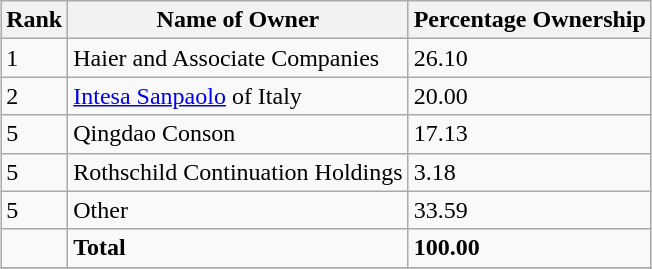<table class="wikitable sortable" style="margin-left:auto;margin-right:auto">
<tr>
<th style="width:2em;">Rank</th>
<th>Name of Owner</th>
<th>Percentage Ownership</th>
</tr>
<tr>
<td>1</td>
<td>Haier and Associate Companies</td>
<td>26.10</td>
</tr>
<tr>
<td>2</td>
<td><a href='#'>Intesa Sanpaolo</a> of Italy</td>
<td>20.00</td>
</tr>
<tr>
<td>5</td>
<td>Qingdao Conson</td>
<td>17.13</td>
</tr>
<tr>
<td>5</td>
<td>Rothschild Continuation Holdings</td>
<td>3.18</td>
</tr>
<tr>
<td>5</td>
<td>Other</td>
<td>33.59</td>
</tr>
<tr>
<td></td>
<td><strong>Total</strong></td>
<td><strong>100.00</strong></td>
</tr>
<tr>
</tr>
</table>
